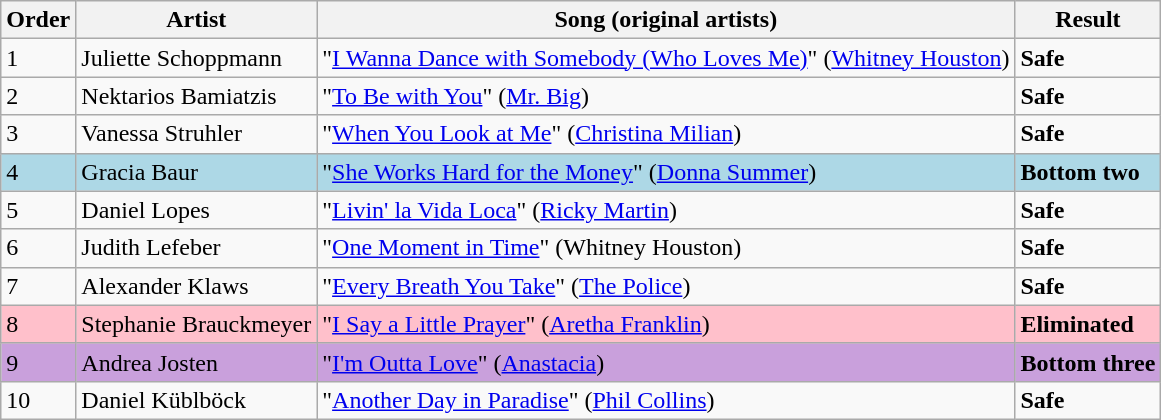<table class=wikitable>
<tr>
<th>Order</th>
<th>Artist</th>
<th>Song (original artists)</th>
<th>Result</th>
</tr>
<tr>
<td>1</td>
<td>Juliette Schoppmann</td>
<td>"<a href='#'>I Wanna Dance with Somebody (Who Loves Me)</a>" (<a href='#'>Whitney Houston</a>)</td>
<td><strong>Safe</strong></td>
</tr>
<tr>
<td>2</td>
<td>Nektarios Bamiatzis</td>
<td>"<a href='#'>To Be with You</a>" (<a href='#'>Mr. Big</a>)</td>
<td><strong>Safe</strong></td>
</tr>
<tr>
<td>3</td>
<td>Vanessa Struhler</td>
<td>"<a href='#'>When You Look at Me</a>" (<a href='#'>Christina Milian</a>)</td>
<td><strong>Safe</strong></td>
</tr>
<tr style="background:lightblue;">
<td>4</td>
<td>Gracia Baur</td>
<td>"<a href='#'>She Works Hard for the Money</a>" (<a href='#'>Donna Summer</a>)</td>
<td><strong>Bottom two</strong></td>
</tr>
<tr>
<td>5</td>
<td>Daniel Lopes</td>
<td>"<a href='#'>Livin' la Vida Loca</a>" (<a href='#'>Ricky Martin</a>)</td>
<td><strong>Safe</strong></td>
</tr>
<tr>
<td>6</td>
<td>Judith Lefeber</td>
<td>"<a href='#'>One Moment in Time</a>" (Whitney Houston)</td>
<td><strong>Safe</strong></td>
</tr>
<tr>
<td>7</td>
<td>Alexander Klaws</td>
<td>"<a href='#'>Every Breath You Take</a>" (<a href='#'>The Police</a>)</td>
<td><strong>Safe</strong></td>
</tr>
<tr style="background:pink;">
<td>8</td>
<td>Stephanie Brauckmeyer</td>
<td>"<a href='#'>I Say a Little Prayer</a>" (<a href='#'>Aretha Franklin</a>)</td>
<td><strong>Eliminated</strong></td>
</tr>
<tr style ="background:#C9A0DC">
<td>9</td>
<td>Andrea Josten</td>
<td>"<a href='#'>I'm Outta Love</a>" (<a href='#'>Anastacia</a>)</td>
<td><strong>Bottom three</strong></td>
</tr>
<tr>
<td>10</td>
<td>Daniel Küblböck</td>
<td>"<a href='#'>Another Day in Paradise</a>" (<a href='#'>Phil Collins</a>)</td>
<td><strong>Safe</strong></td>
</tr>
</table>
